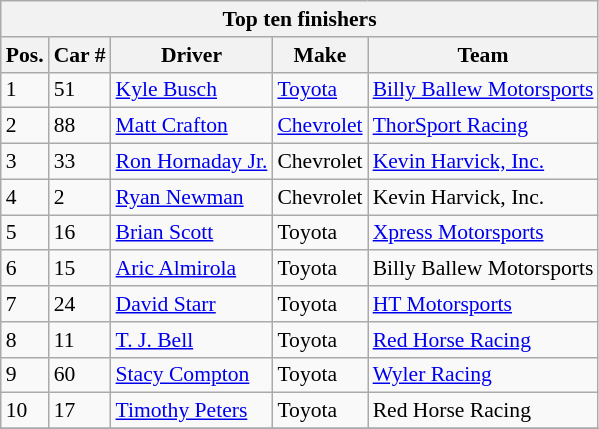<table class="wikitable" style="font-size: 90%">
<tr>
<th colspan=9>Top ten finishers</th>
</tr>
<tr>
<th>Pos.</th>
<th>Car #</th>
<th>Driver</th>
<th>Make</th>
<th>Team</th>
</tr>
<tr>
<td>1</td>
<td>51</td>
<td><a href='#'>Kyle Busch</a></td>
<td><a href='#'>Toyota</a></td>
<td><a href='#'>Billy Ballew Motorsports</a></td>
</tr>
<tr>
<td>2</td>
<td>88</td>
<td><a href='#'>Matt Crafton</a></td>
<td><a href='#'>Chevrolet</a></td>
<td><a href='#'>ThorSport Racing</a></td>
</tr>
<tr>
<td>3</td>
<td>33</td>
<td><a href='#'>Ron Hornaday Jr.</a></td>
<td>Chevrolet</td>
<td><a href='#'>Kevin Harvick, Inc.</a></td>
</tr>
<tr>
<td>4</td>
<td>2</td>
<td><a href='#'>Ryan Newman</a></td>
<td>Chevrolet</td>
<td>Kevin Harvick, Inc.</td>
</tr>
<tr>
<td>5</td>
<td>16</td>
<td><a href='#'>Brian Scott</a></td>
<td>Toyota</td>
<td><a href='#'>Xpress Motorsports</a></td>
</tr>
<tr>
<td>6</td>
<td>15</td>
<td><a href='#'>Aric Almirola</a></td>
<td>Toyota</td>
<td>Billy Ballew Motorsports</td>
</tr>
<tr>
<td>7</td>
<td>24</td>
<td><a href='#'>David Starr</a></td>
<td>Toyota</td>
<td><a href='#'>HT Motorsports</a></td>
</tr>
<tr>
<td>8</td>
<td>11</td>
<td><a href='#'>T. J. Bell</a></td>
<td>Toyota</td>
<td><a href='#'>Red Horse Racing</a></td>
</tr>
<tr>
<td>9</td>
<td>60</td>
<td><a href='#'>Stacy Compton</a></td>
<td>Toyota</td>
<td><a href='#'>Wyler Racing</a></td>
</tr>
<tr>
<td>10</td>
<td>17</td>
<td><a href='#'>Timothy Peters</a></td>
<td>Toyota</td>
<td>Red Horse Racing</td>
</tr>
<tr>
</tr>
</table>
